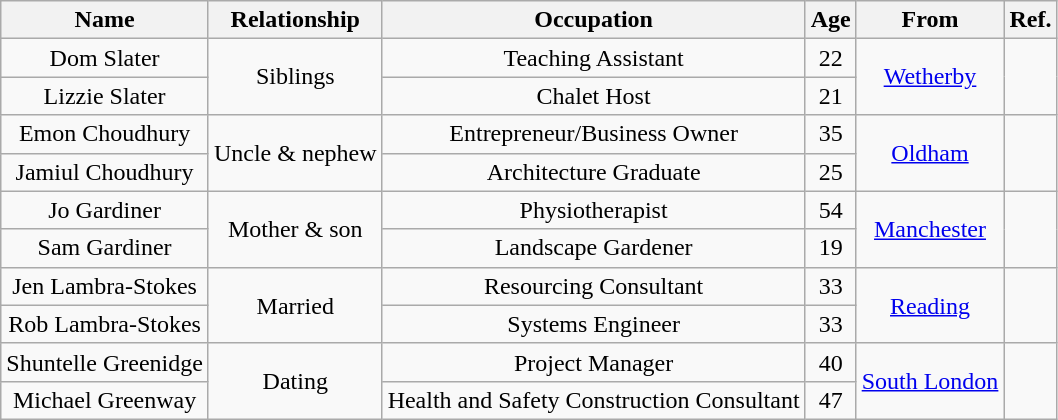<table class="wikitable sortable" style="text-align: center; ">
<tr>
<th>Name</th>
<th>Relationship</th>
<th>Occupation</th>
<th>Age</th>
<th>From</th>
<th>Ref.</th>
</tr>
<tr>
<td>Dom Slater</td>
<td rowspan="2">Siblings</td>
<td>Teaching Assistant</td>
<td>22</td>
<td rowspan="2"><a href='#'>Wetherby</a></td>
<td rowspan="2"></td>
</tr>
<tr>
<td>Lizzie Slater</td>
<td>Chalet Host</td>
<td>21</td>
</tr>
<tr>
<td>Emon Choudhury</td>
<td rowspan="2">Uncle & nephew</td>
<td>Entrepreneur/Business Owner</td>
<td>35</td>
<td rowspan="2"><a href='#'>Oldham</a></td>
<td rowspan="2"></td>
</tr>
<tr>
<td>Jamiul Choudhury</td>
<td>Architecture Graduate</td>
<td>25</td>
</tr>
<tr>
<td>Jo Gardiner</td>
<td rowspan="2">Mother & son</td>
<td>Physiotherapist</td>
<td>54</td>
<td rowspan="2"><a href='#'>Manchester</a></td>
<td rowspan="2"></td>
</tr>
<tr>
<td>Sam Gardiner</td>
<td>Landscape Gardener</td>
<td>19</td>
</tr>
<tr>
<td>Jen Lambra-Stokes</td>
<td rowspan="2">Married</td>
<td>Resourcing Consultant</td>
<td>33</td>
<td rowspan="2"><a href='#'>Reading</a></td>
<td rowspan="2"></td>
</tr>
<tr>
<td>Rob Lambra-Stokes</td>
<td>Systems Engineer</td>
<td>33</td>
</tr>
<tr>
<td>Shuntelle Greenidge</td>
<td rowspan="2">Dating</td>
<td>Project Manager</td>
<td>40</td>
<td rowspan="2"><a href='#'>South London</a></td>
<td rowspan="2"></td>
</tr>
<tr>
<td>Michael Greenway</td>
<td>Health and Safety Construction Consultant</td>
<td>47</td>
</tr>
</table>
